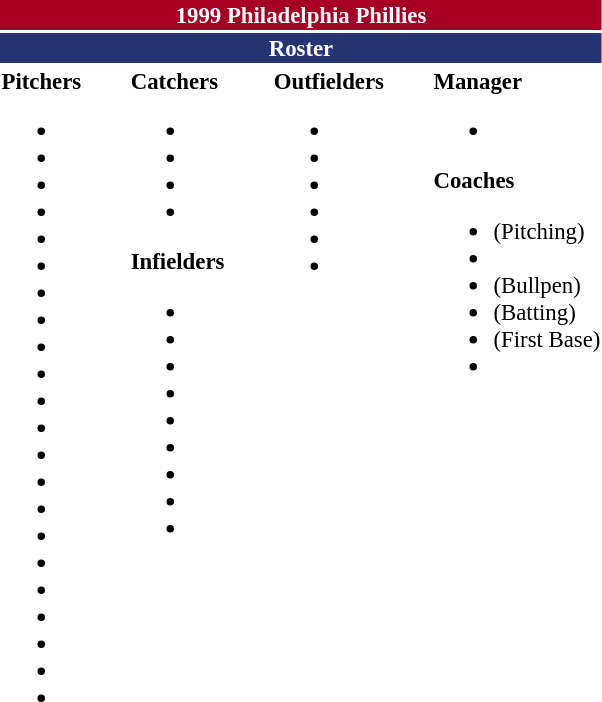<table class="toccolours" style="font-size: 95%;">
<tr>
<th colspan="10" style="background-color: #A50024; color: #FFFFFF; text-align: center;">1999 Philadelphia Phillies</th>
</tr>
<tr>
<td colspan="10" style="background-color: #263473; color: white; text-align: center;"><strong>Roster</strong></td>
</tr>
<tr>
<td valign="top"><strong>Pitchers</strong><br><ul><li></li><li></li><li></li><li></li><li></li><li></li><li></li><li></li><li></li><li></li><li></li><li></li><li></li><li></li><li></li><li></li><li></li><li></li><li></li><li></li><li></li><li></li></ul></td>
<td width="25px"></td>
<td valign="top"><strong>Catchers</strong><br><ul><li></li><li></li><li></li><li></li></ul><strong>Infielders</strong><ul><li></li><li></li><li></li><li></li><li></li><li></li><li></li><li></li><li></li></ul></td>
<td width="25px"></td>
<td valign="top"><strong>Outfielders</strong><br><ul><li></li><li></li><li></li><li></li><li></li><li></li></ul></td>
<td width="25px"></td>
<td valign="top"><strong>Manager</strong><br><ul><li></li></ul><strong>Coaches</strong><ul><li>  (Pitching)</li><li></li><li>  (Bullpen)</li><li>  (Batting)</li><li>  (First Base)</li><li></li></ul></td>
</tr>
<tr>
</tr>
</table>
